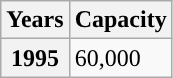<table class="wikitable">
<tr>
<th scope="row">Years</th>
<th scope="row">Capacity</th>
</tr>
<tr>
<th scope="row">1995</th>
<td>60,000</td>
</tr>
</table>
